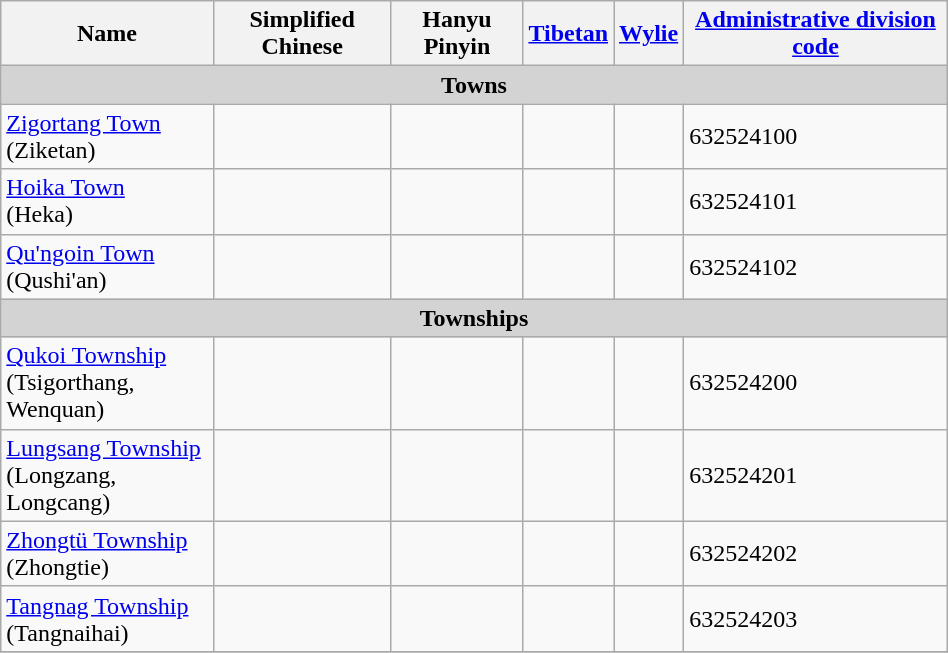<table class="wikitable" align="center" style="width:50%; border="1">
<tr>
<th>Name</th>
<th>Simplified Chinese</th>
<th>Hanyu Pinyin</th>
<th><a href='#'>Tibetan</a></th>
<th><a href='#'>Wylie</a></th>
<th><a href='#'>Administrative division code</a></th>
</tr>
<tr>
<td colspan="7"  style="text-align:center; background:#d3d3d3;"><strong>Towns</strong></td>
</tr>
<tr --------->
<td><a href='#'>Zigortang Town</a><br>(Ziketan)</td>
<td></td>
<td></td>
<td></td>
<td></td>
<td>632524100</td>
</tr>
<tr>
<td><a href='#'>Hoika Town</a><br>(Heka)</td>
<td></td>
<td></td>
<td></td>
<td></td>
<td>632524101</td>
</tr>
<tr>
<td><a href='#'>Qu'ngoin Town</a><br>(Qushi'an)</td>
<td></td>
<td></td>
<td></td>
<td></td>
<td>632524102</td>
</tr>
<tr>
<td colspan="7"  style="text-align:center; background:#d3d3d3;"><strong>Townships</strong></td>
</tr>
<tr --------->
<td><a href='#'>Qukoi Township</a><br>(Tsigorthang, Wenquan)</td>
<td></td>
<td></td>
<td></td>
<td></td>
<td>632524200</td>
</tr>
<tr>
<td><a href='#'>Lungsang Township</a><br>(Longzang, Longcang)</td>
<td></td>
<td></td>
<td></td>
<td></td>
<td>632524201</td>
</tr>
<tr>
<td><a href='#'>Zhongtü Township</a><br>(Zhongtie)</td>
<td></td>
<td></td>
<td></td>
<td></td>
<td>632524202</td>
</tr>
<tr>
<td><a href='#'>Tangnag Township</a><br>(Tangnaihai)</td>
<td></td>
<td></td>
<td></td>
<td></td>
<td>632524203</td>
</tr>
<tr>
</tr>
</table>
